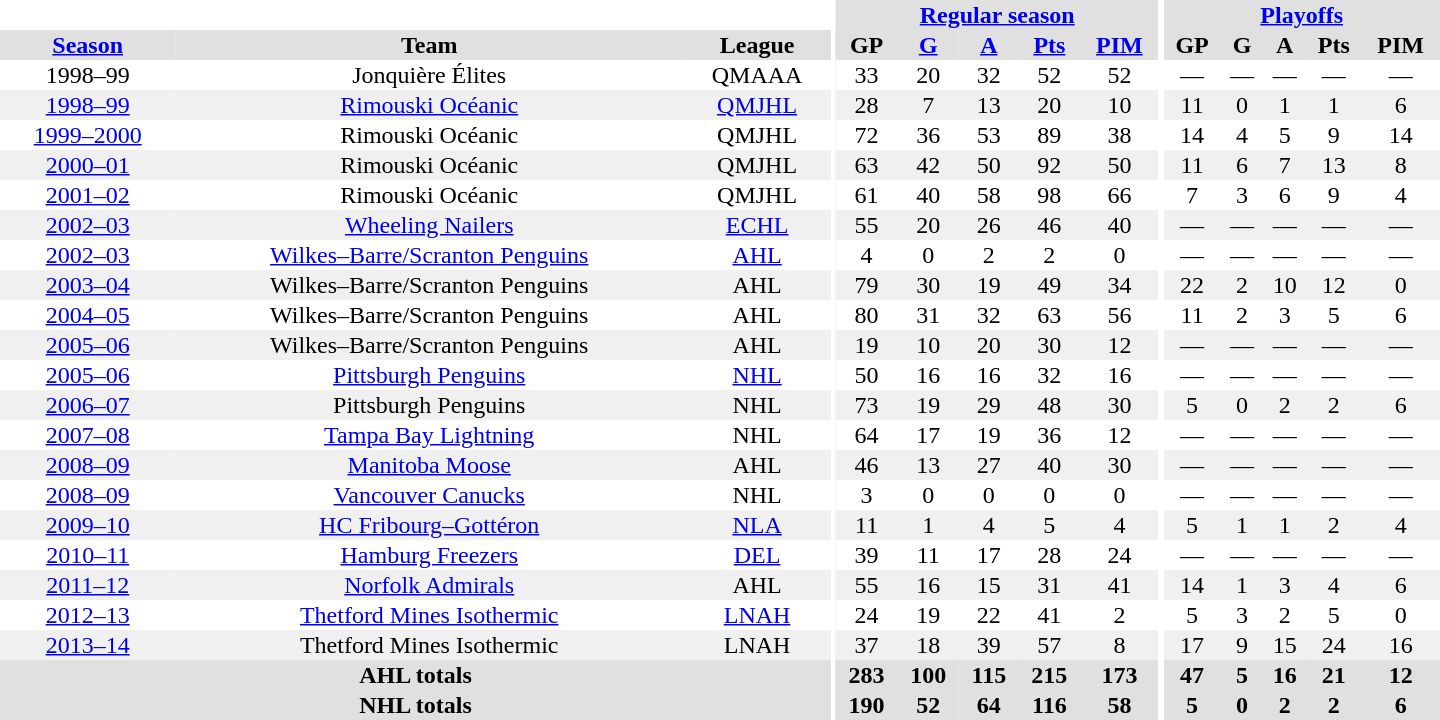<table border="0" cellpadding="1" cellspacing="0" style="text-align:center; width:60em">
<tr bgcolor="#e0e0e0">
<th colspan="3" bgcolor="#ffffff"></th>
<th rowspan="99" bgcolor="#ffffff"></th>
<th colspan="5"><a href='#'>Regular season</a></th>
<th rowspan="99" bgcolor="#ffffff"></th>
<th colspan="5"><a href='#'>Playoffs</a></th>
</tr>
<tr bgcolor="#e0e0e0">
<th><a href='#'>Season</a></th>
<th>Team</th>
<th>League</th>
<th>GP</th>
<th><a href='#'>G</a></th>
<th><a href='#'>A</a></th>
<th><a href='#'>Pts</a></th>
<th><a href='#'>PIM</a></th>
<th>GP</th>
<th>G</th>
<th>A</th>
<th>Pts</th>
<th>PIM</th>
</tr>
<tr>
<td>1998–99</td>
<td>Jonquière Élites</td>
<td>QMAAA</td>
<td>33</td>
<td>20</td>
<td>32</td>
<td>52</td>
<td>52</td>
<td>—</td>
<td>—</td>
<td>—</td>
<td>—</td>
<td>—</td>
</tr>
<tr bgcolor="#f0f0f0">
<td><a href='#'>1998–99</a></td>
<td><a href='#'>Rimouski Océanic</a></td>
<td><a href='#'>QMJHL</a></td>
<td>28</td>
<td>7</td>
<td>13</td>
<td>20</td>
<td>10</td>
<td>11</td>
<td>0</td>
<td>1</td>
<td>1</td>
<td>6</td>
</tr>
<tr>
<td><a href='#'>1999–2000</a></td>
<td>Rimouski Océanic</td>
<td>QMJHL</td>
<td>72</td>
<td>36</td>
<td>53</td>
<td>89</td>
<td>38</td>
<td>14</td>
<td>4</td>
<td>5</td>
<td>9</td>
<td>14</td>
</tr>
<tr bgcolor="#f0f0f0">
<td><a href='#'>2000–01</a></td>
<td>Rimouski Océanic</td>
<td>QMJHL</td>
<td>63</td>
<td>42</td>
<td>50</td>
<td>92</td>
<td>50</td>
<td>11</td>
<td>6</td>
<td>7</td>
<td>13</td>
<td>8</td>
</tr>
<tr>
<td><a href='#'>2001–02</a></td>
<td>Rimouski Océanic</td>
<td>QMJHL</td>
<td>61</td>
<td>40</td>
<td>58</td>
<td>98</td>
<td>66</td>
<td>7</td>
<td>3</td>
<td>6</td>
<td>9</td>
<td>4</td>
</tr>
<tr bgcolor="#f0f0f0">
<td><a href='#'>2002–03</a></td>
<td><a href='#'>Wheeling Nailers</a></td>
<td><a href='#'>ECHL</a></td>
<td>55</td>
<td>20</td>
<td>26</td>
<td>46</td>
<td>40</td>
<td>—</td>
<td>—</td>
<td>—</td>
<td>—</td>
<td>—</td>
</tr>
<tr>
<td><a href='#'>2002–03</a></td>
<td><a href='#'>Wilkes–Barre/Scranton Penguins</a></td>
<td><a href='#'>AHL</a></td>
<td>4</td>
<td>0</td>
<td>2</td>
<td>2</td>
<td>0</td>
<td>—</td>
<td>—</td>
<td>—</td>
<td>—</td>
<td>—</td>
</tr>
<tr bgcolor="#f0f0f0">
<td><a href='#'>2003–04</a></td>
<td>Wilkes–Barre/Scranton Penguins</td>
<td>AHL</td>
<td>79</td>
<td>30</td>
<td>19</td>
<td>49</td>
<td>34</td>
<td>22</td>
<td>2</td>
<td>10</td>
<td>12</td>
<td>0</td>
</tr>
<tr>
<td><a href='#'>2004–05</a></td>
<td>Wilkes–Barre/Scranton Penguins</td>
<td>AHL</td>
<td>80</td>
<td>31</td>
<td>32</td>
<td>63</td>
<td>56</td>
<td>11</td>
<td>2</td>
<td>3</td>
<td>5</td>
<td>6</td>
</tr>
<tr bgcolor="#f0f0f0">
<td><a href='#'>2005–06</a></td>
<td>Wilkes–Barre/Scranton Penguins</td>
<td>AHL</td>
<td>19</td>
<td>10</td>
<td>20</td>
<td>30</td>
<td>12</td>
<td>—</td>
<td>—</td>
<td>—</td>
<td>—</td>
<td>—</td>
</tr>
<tr>
<td><a href='#'>2005–06</a></td>
<td><a href='#'>Pittsburgh Penguins</a></td>
<td><a href='#'>NHL</a></td>
<td>50</td>
<td>16</td>
<td>16</td>
<td>32</td>
<td>16</td>
<td>—</td>
<td>—</td>
<td>—</td>
<td>—</td>
<td>—</td>
</tr>
<tr bgcolor="#f0f0f0">
<td><a href='#'>2006–07</a></td>
<td>Pittsburgh Penguins</td>
<td>NHL</td>
<td>73</td>
<td>19</td>
<td>29</td>
<td>48</td>
<td>30</td>
<td>5</td>
<td>0</td>
<td>2</td>
<td>2</td>
<td>6</td>
</tr>
<tr>
<td><a href='#'>2007–08</a></td>
<td><a href='#'>Tampa Bay Lightning</a></td>
<td>NHL</td>
<td>64</td>
<td>17</td>
<td>19</td>
<td>36</td>
<td>12</td>
<td>—</td>
<td>—</td>
<td>—</td>
<td>—</td>
<td>—</td>
</tr>
<tr bgcolor="#f0f0f0">
<td><a href='#'>2008–09</a></td>
<td><a href='#'>Manitoba Moose</a></td>
<td>AHL</td>
<td>46</td>
<td>13</td>
<td>27</td>
<td>40</td>
<td>30</td>
<td>—</td>
<td>—</td>
<td>—</td>
<td>—</td>
<td>—</td>
</tr>
<tr>
<td><a href='#'>2008–09</a></td>
<td><a href='#'>Vancouver Canucks</a></td>
<td>NHL</td>
<td>3</td>
<td>0</td>
<td>0</td>
<td>0</td>
<td>0</td>
<td>—</td>
<td>—</td>
<td>—</td>
<td>—</td>
<td>—</td>
</tr>
<tr bgcolor="#f0f0f0">
<td><a href='#'>2009–10</a></td>
<td><a href='#'>HC Fribourg–Gottéron</a></td>
<td><a href='#'>NLA</a></td>
<td>11</td>
<td>1</td>
<td>4</td>
<td>5</td>
<td>4</td>
<td>5</td>
<td>1</td>
<td>1</td>
<td>2</td>
<td>4</td>
</tr>
<tr>
<td><a href='#'>2010–11</a></td>
<td><a href='#'>Hamburg Freezers</a></td>
<td><a href='#'>DEL</a></td>
<td>39</td>
<td>11</td>
<td>17</td>
<td>28</td>
<td>24</td>
<td>—</td>
<td>—</td>
<td>—</td>
<td>—</td>
<td>—</td>
</tr>
<tr bgcolor="#f0f0f0">
<td><a href='#'>2011–12</a></td>
<td><a href='#'>Norfolk Admirals</a></td>
<td>AHL</td>
<td>55</td>
<td>16</td>
<td>15</td>
<td>31</td>
<td>41</td>
<td>14</td>
<td>1</td>
<td>3</td>
<td>4</td>
<td>6</td>
</tr>
<tr>
<td><a href='#'>2012–13</a></td>
<td><a href='#'>Thetford Mines Isothermic</a></td>
<td><a href='#'>LNAH</a></td>
<td>24</td>
<td>19</td>
<td>22</td>
<td>41</td>
<td>2</td>
<td>5</td>
<td>3</td>
<td>2</td>
<td>5</td>
<td>0</td>
</tr>
<tr bgcolor="#f0f0f0">
<td><a href='#'>2013–14</a></td>
<td>Thetford Mines Isothermic</td>
<td>LNAH</td>
<td>37</td>
<td>18</td>
<td>39</td>
<td>57</td>
<td>8</td>
<td>17</td>
<td>9</td>
<td>15</td>
<td>24</td>
<td>16</td>
</tr>
<tr bgcolor="#e0e0e0">
<th colspan="3">AHL totals</th>
<th>283</th>
<th>100</th>
<th>115</th>
<th>215</th>
<th>173</th>
<th>47</th>
<th>5</th>
<th>16</th>
<th>21</th>
<th>12</th>
</tr>
<tr bgcolor="#e0e0e0">
<th colspan="3">NHL totals</th>
<th>190</th>
<th>52</th>
<th>64</th>
<th>116</th>
<th>58</th>
<th>5</th>
<th>0</th>
<th>2</th>
<th>2</th>
<th>6</th>
</tr>
</table>
